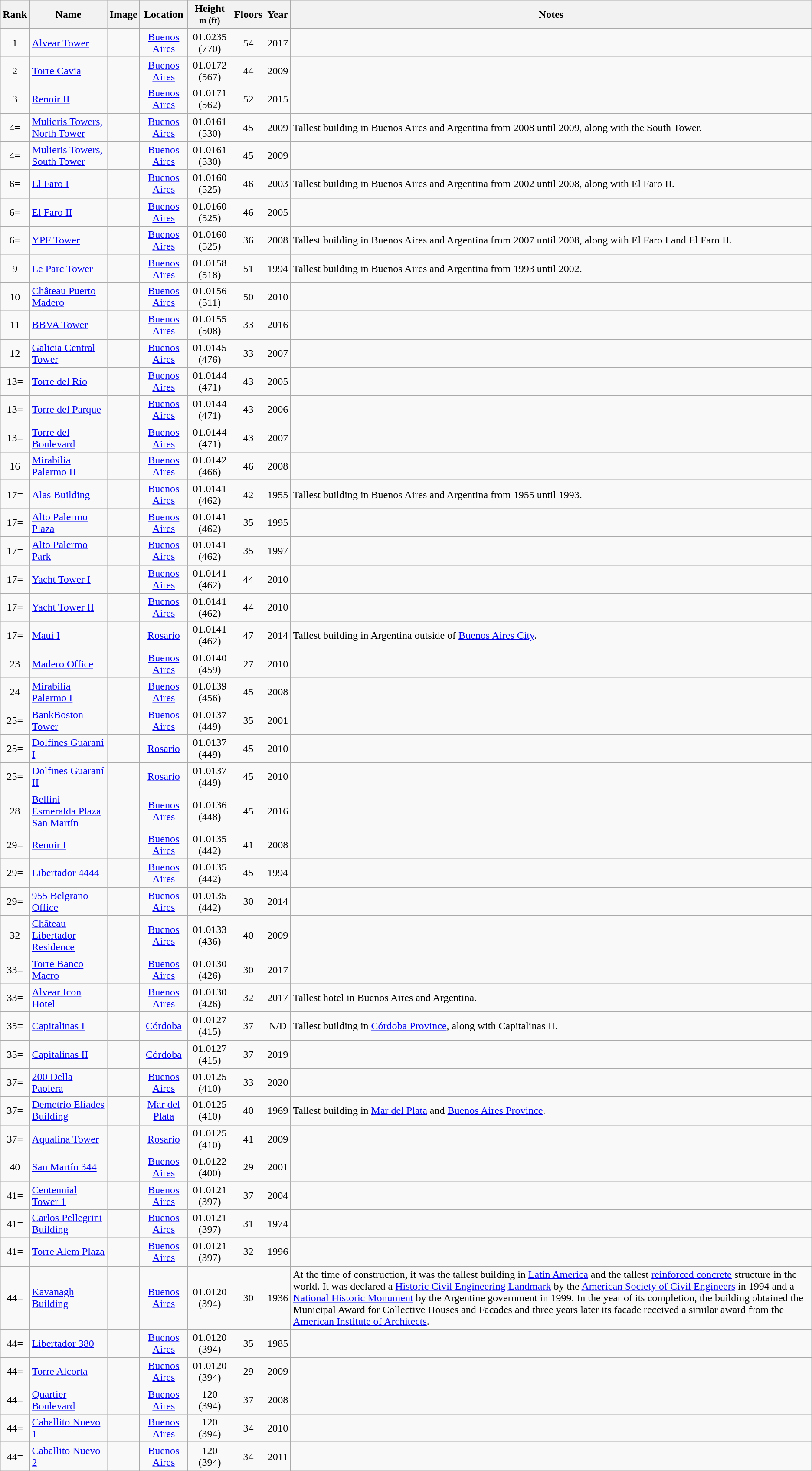<table class="wikitable sortable" style="text-align:center">
<tr>
<th>Rank</th>
<th>Name</th>
<th class="unsortable">Image</th>
<th>Location</th>
<th>Height<br><small>m (ft)</small></th>
<th>Floors</th>
<th>Year</th>
<th class="unsortable">Notes</th>
</tr>
<tr>
<td>1</td>
<td align="left"><a href='#'>Alvear Tower</a></td>
<td></td>
<td><a href='#'>Buenos Aires</a><br><small></small></td>
<td><span>01.0</span>235 (770)</td>
<td>54</td>
<td>2017<br><small></small></td>
<td align="left"></td>
</tr>
<tr>
<td>2</td>
<td align="left"><a href='#'>Torre Cavia</a></td>
<td></td>
<td><a href='#'>Buenos Aires</a><br><small></small></td>
<td><span>01.0</span>172 (567)</td>
<td>44</td>
<td>2009<br><small></small></td>
<td align="left"></td>
</tr>
<tr>
<td>3</td>
<td align="left"><a href='#'>Renoir II</a></td>
<td></td>
<td><a href='#'>Buenos Aires</a><br><small></small></td>
<td><span>01.0</span>171 (562)</td>
<td>52</td>
<td>2015<br><small></small></td>
<td align="left"></td>
</tr>
<tr>
<td>4=</td>
<td align="left"><a href='#'>Mulieris Towers, North Tower</a></td>
<td></td>
<td><a href='#'>Buenos Aires</a><br><small></small></td>
<td><span>01.0</span>161 (530)</td>
<td>45</td>
<td>2009<br><small></small></td>
<td align="left">Tallest building in Buenos Aires and Argentina from 2008 until 2009, along with the South Tower.</td>
</tr>
<tr>
<td>4=</td>
<td align="left"><a href='#'>Mulieris Towers, South Tower</a></td>
<td></td>
<td><a href='#'>Buenos Aires</a><br><small></small></td>
<td><span>01.0</span>161 (530)</td>
<td>45</td>
<td>2009<br><small></small></td>
<td align="left"></td>
</tr>
<tr>
<td>6=</td>
<td align="left"><a href='#'>El Faro I</a></td>
<td></td>
<td><a href='#'>Buenos Aires</a><br><small></small></td>
<td><span>01.0</span>160 (525)</td>
<td>46</td>
<td>2003<br><small></small></td>
<td align="left">Tallest building in Buenos Aires and Argentina from 2002 until 2008, along with El Faro II.</td>
</tr>
<tr>
<td>6=</td>
<td align="left"><a href='#'>El Faro II</a></td>
<td></td>
<td><a href='#'>Buenos Aires</a><br><small></small></td>
<td><span>01.0</span>160 (525)</td>
<td>46</td>
<td>2005<br><small></small></td>
<td align="left"></td>
</tr>
<tr>
<td>6=</td>
<td align="left"><a href='#'>YPF Tower</a></td>
<td></td>
<td><a href='#'>Buenos Aires</a><br><small></small></td>
<td><span>01.0</span>160 (525)</td>
<td>36</td>
<td>2008<br><small></small></td>
<td align="left">Tallest building in Buenos Aires and Argentina from 2007 until 2008, along with El Faro I and El Faro II.</td>
</tr>
<tr>
<td>9</td>
<td align="left"><a href='#'>Le Parc Tower</a></td>
<td></td>
<td><a href='#'>Buenos Aires</a><br><small></small></td>
<td><span>01.0</span>158 (518)</td>
<td>51</td>
<td>1994<br><small></small></td>
<td align="left">Tallest building in Buenos Aires and Argentina from 1993 until 2002.</td>
</tr>
<tr>
<td>10</td>
<td align="left"><a href='#'>Château Puerto Madero</a></td>
<td></td>
<td><a href='#'>Buenos Aires</a><br><small></small></td>
<td><span>01.0</span>156 (511)</td>
<td>50</td>
<td>2010<br><small></small></td>
<td align="left"></td>
</tr>
<tr>
<td>11</td>
<td align="left"><a href='#'>BBVA Tower</a></td>
<td></td>
<td><a href='#'>Buenos Aires</a><br><small></small></td>
<td><span>01.0</span>155 (508)</td>
<td>33</td>
<td>2016<br><small></small></td>
<td align="left"></td>
</tr>
<tr>
<td>12</td>
<td align="left"><a href='#'>Galicia Central Tower</a></td>
<td></td>
<td><a href='#'>Buenos Aires</a><br><small></small></td>
<td><span>01.0</span>145 (476)</td>
<td>33</td>
<td>2007<br><small></small></td>
<td align="left"></td>
</tr>
<tr>
<td>13=</td>
<td align="left"><a href='#'>Torre del Río</a></td>
<td></td>
<td><a href='#'>Buenos Aires</a><br><small></small></td>
<td><span>01.0</span>144 (471)</td>
<td>43</td>
<td>2005<br><small></small></td>
<td align="left"></td>
</tr>
<tr>
<td>13=</td>
<td align="left"><a href='#'>Torre del Parque</a></td>
<td></td>
<td><a href='#'>Buenos Aires</a><br><small></small></td>
<td><span>01.0</span>144 (471)</td>
<td>43</td>
<td>2006<br><small></small></td>
<td align="left"></td>
</tr>
<tr>
<td>13=</td>
<td align="left"><a href='#'>Torre del Boulevard</a></td>
<td></td>
<td><a href='#'>Buenos Aires</a><br><small></small></td>
<td><span>01.0</span>144 (471)</td>
<td>43</td>
<td>2007<br><small></small></td>
<td align="left"></td>
</tr>
<tr>
<td>16</td>
<td align="left"><a href='#'>Mirabilia Palermo II</a></td>
<td></td>
<td><a href='#'>Buenos Aires</a><br><small></small></td>
<td><span>01.0</span>142 (466)</td>
<td>46</td>
<td>2008<br><small></small></td>
<td align="left"></td>
</tr>
<tr>
<td>17=</td>
<td align="left"><a href='#'>Alas Building</a></td>
<td></td>
<td><a href='#'>Buenos Aires</a><br><small></small></td>
<td><span>01.0</span>141 (462)</td>
<td>42</td>
<td>1955<br><small></small></td>
<td align="left">Tallest building in Buenos Aires and Argentina from 1955 until 1993.</td>
</tr>
<tr>
<td>17=</td>
<td align="left"><a href='#'>Alto Palermo Plaza</a></td>
<td></td>
<td><a href='#'>Buenos Aires</a><br><small></small></td>
<td><span>01.0</span>141 (462)</td>
<td>35</td>
<td>1995<br><small></small></td>
<td align="left"></td>
</tr>
<tr>
<td>17=</td>
<td align="left"><a href='#'>Alto Palermo Park</a></td>
<td></td>
<td><a href='#'>Buenos Aires</a><br><small></small></td>
<td><span>01.0</span>141 (462)</td>
<td>35</td>
<td>1997<br><small></small></td>
<td align="left"></td>
</tr>
<tr>
<td>17=</td>
<td align="left"><a href='#'>Yacht Tower I</a></td>
<td></td>
<td><a href='#'>Buenos Aires</a><br><small></small></td>
<td><span>01.0</span>141 (462)</td>
<td>44</td>
<td>2010<br><small></small></td>
<td align="left"></td>
</tr>
<tr>
<td>17=</td>
<td align="left"><a href='#'>Yacht Tower II</a></td>
<td></td>
<td><a href='#'>Buenos Aires</a><br><small></small></td>
<td><span>01.0</span>141 (462)</td>
<td>44</td>
<td>2010<br><small></small></td>
<td align="left"></td>
</tr>
<tr>
<td>17=</td>
<td align="left"><a href='#'>Maui I</a></td>
<td></td>
<td><a href='#'>Rosario</a><br><small></small></td>
<td><span>01.0</span>141 (462)</td>
<td>47</td>
<td>2014<br><small></small></td>
<td align="left">Tallest building in Argentina outside of <a href='#'>Buenos Aires City</a>.</td>
</tr>
<tr>
<td>23</td>
<td align="left"><a href='#'>Madero Office</a></td>
<td></td>
<td><a href='#'>Buenos Aires</a><br><small></small></td>
<td><span>01.0</span>140 (459)</td>
<td>27</td>
<td>2010<br><small></small></td>
<td align="left"></td>
</tr>
<tr>
<td>24</td>
<td align="left"><a href='#'>Mirabilia Palermo I</a></td>
<td></td>
<td><a href='#'>Buenos Aires</a><br><small></small></td>
<td><span>01.0</span>139 (456)</td>
<td>45</td>
<td>2008<br><small></small></td>
<td align="left"></td>
</tr>
<tr>
<td>25=</td>
<td align="left"><a href='#'>BankBoston Tower</a></td>
<td></td>
<td><a href='#'>Buenos Aires</a><br><small></small></td>
<td><span>01.0</span>137 (449)</td>
<td>35</td>
<td>2001<br><small></small></td>
<td align="left"></td>
</tr>
<tr>
<td>25=</td>
<td align="left"><a href='#'>Dolfines Guaraní I</a></td>
<td></td>
<td><a href='#'>Rosario</a><br><small></small></td>
<td><span>01.0</span>137 (449)</td>
<td>45</td>
<td>2010<br><small></small></td>
<td align="left"></td>
</tr>
<tr>
<td>25=</td>
<td align="left"><a href='#'>Dolfines Guaraní II</a></td>
<td></td>
<td><a href='#'>Rosario</a><br><small></small></td>
<td><span>01.0</span>137 (449)</td>
<td>45</td>
<td>2010<br><small></small></td>
<td align="left"></td>
</tr>
<tr>
<td>28</td>
<td align="left"><a href='#'>Bellini Esmeralda Plaza San Martín</a></td>
<td></td>
<td><a href='#'>Buenos Aires</a><br><small></small></td>
<td><span>01.0</span>136 (448)</td>
<td>45</td>
<td>2016<br><small></small></td>
<td align="left"></td>
</tr>
<tr>
<td>29=</td>
<td align="left"><a href='#'>Renoir I</a></td>
<td></td>
<td><a href='#'>Buenos Aires</a><br><small></small></td>
<td><span>01.0</span>135 (442)</td>
<td>41</td>
<td>2008<br><small></small></td>
<td align="left"></td>
</tr>
<tr>
<td>29=</td>
<td align="left"><a href='#'>Libertador 4444</a></td>
<td></td>
<td><a href='#'>Buenos Aires</a><br><small></small></td>
<td><span>01.0</span>135 (442)</td>
<td>45</td>
<td>1994<br><small></small></td>
<td align="left"></td>
</tr>
<tr>
<td>29=</td>
<td align="left"><a href='#'>955 Belgrano Office</a></td>
<td></td>
<td><a href='#'>Buenos Aires</a><br><small></small></td>
<td><span>01.0</span>135 (442)</td>
<td>30</td>
<td>2014<br><small></small></td>
<td align="left"></td>
</tr>
<tr>
<td>32</td>
<td align="left"><a href='#'>Château Libertador Residence</a></td>
<td></td>
<td><a href='#'>Buenos Aires</a><br><small></small></td>
<td><span>01.0</span>133 (436)</td>
<td>40</td>
<td>2009<br><small></small></td>
<td align="left"></td>
</tr>
<tr>
<td>33=</td>
<td align="left"><a href='#'>Torre Banco Macro</a></td>
<td></td>
<td><a href='#'>Buenos Aires</a><br><small></small></td>
<td><span>01.0</span>130 (426)</td>
<td>30</td>
<td>2017<br><small></small></td>
<td align="left"></td>
</tr>
<tr>
<td>33=</td>
<td align="left"><a href='#'>Alvear Icon Hotel</a></td>
<td></td>
<td><a href='#'>Buenos Aires</a><br><small></small></td>
<td><span>01.0</span>130 (426)</td>
<td>32</td>
<td>2017<br><small></small></td>
<td align="left">Tallest hotel in Buenos Aires and Argentina.</td>
</tr>
<tr>
<td>35=</td>
<td align="left"><a href='#'>Capitalinas I</a></td>
<td></td>
<td><a href='#'>Córdoba</a><br><small></small></td>
<td><span>01.0</span>127 (415)</td>
<td>37</td>
<td>N/D<br><small></small></td>
<td align="left">Tallest building in <a href='#'>Córdoba Province</a>, along with Capitalinas II.</td>
</tr>
<tr>
<td>35=</td>
<td align="left"><a href='#'>Capitalinas II</a></td>
<td></td>
<td><a href='#'>Córdoba</a><br><small></small></td>
<td><span>01.0</span>127 (415)</td>
<td>37</td>
<td>2019<br><small></small></td>
<td align="left"></td>
</tr>
<tr>
<td>37=</td>
<td align="left"><a href='#'>200 Della Paolera</a></td>
<td></td>
<td><a href='#'>Buenos Aires</a><br><small></small></td>
<td><span>01.0</span>125 (410)</td>
<td>33</td>
<td>2020<br><small></small></td>
<td align="left"></td>
</tr>
<tr>
<td>37=</td>
<td align="left"><a href='#'>Demetrio Elíades Building</a></td>
<td></td>
<td><a href='#'>Mar del Plata</a><br><small></small></td>
<td><span>01.0</span>125 (410)</td>
<td>40</td>
<td>1969<br><small></small></td>
<td align="left">Tallest building in <a href='#'>Mar del Plata</a> and <a href='#'>Buenos Aires Province</a>.</td>
</tr>
<tr>
<td>37=</td>
<td align="left"><a href='#'>Aqualina Tower</a></td>
<td></td>
<td><a href='#'>Rosario</a><br><small></small></td>
<td><span>01.0</span>125 (410)</td>
<td>41</td>
<td>2009<br><small></small></td>
<td align="left"></td>
</tr>
<tr>
<td>40</td>
<td align="left"><a href='#'>San Martín 344</a></td>
<td></td>
<td><a href='#'>Buenos Aires</a><br><small></small></td>
<td><span>01.0</span>122 (400)</td>
<td>29</td>
<td>2001<br><small></small></td>
<td align="left"></td>
</tr>
<tr>
<td>41=</td>
<td align="left"><a href='#'>Centennial Tower 1</a></td>
<td></td>
<td><a href='#'>Buenos Aires</a><br><small></small></td>
<td><span>01.0</span>121 (397)</td>
<td>37</td>
<td>2004<br><small></small></td>
<td align="left"></td>
</tr>
<tr>
<td>41=</td>
<td align="left"><a href='#'>Carlos Pellegrini Building</a></td>
<td></td>
<td><a href='#'>Buenos Aires</a><br><small></small></td>
<td><span>01.0</span>121 (397)</td>
<td>31</td>
<td>1974<br><small></small></td>
<td align="left"></td>
</tr>
<tr>
<td>41=</td>
<td align="left"><a href='#'>Torre Alem Plaza</a></td>
<td></td>
<td><a href='#'>Buenos Aires</a><br><small></small></td>
<td><span>01.0</span>121 (397)</td>
<td>32</td>
<td>1996<br><small></small></td>
<td align="left"></td>
</tr>
<tr>
<td>44=</td>
<td align="left"><a href='#'>Kavanagh Building</a></td>
<td></td>
<td><a href='#'>Buenos Aires</a><br><small></small></td>
<td><span>01.0</span>120 (394)</td>
<td>30</td>
<td>1936<br><small></small></td>
<td align="left">At the time of construction, it was the tallest building in <a href='#'>Latin America</a> and the tallest <a href='#'>reinforced concrete</a> structure in the world. It was declared a <a href='#'>Historic Civil Engineering Landmark</a> by the <a href='#'>American Society of Civil Engineers</a> in 1994 and a <a href='#'>National Historic Monument</a> by the Argentine government in 1999. In the year of its completion, the building obtained the Municipal Award for Collective Houses and Facades and three years later its facade received a similar award from the <a href='#'>American Institute of Architects</a>.</td>
</tr>
<tr>
<td>44=</td>
<td align="left"><a href='#'>Libertador 380</a></td>
<td></td>
<td><a href='#'>Buenos Aires</a><br><small></small></td>
<td><span>01.0</span>120 (394)</td>
<td>35</td>
<td>1985<br><small></small></td>
<td align="left"></td>
</tr>
<tr>
<td>44=</td>
<td align="left"><a href='#'>Torre Alcorta</a></td>
<td></td>
<td><a href='#'>Buenos Aires</a><br><small></small></td>
<td><span>01.0</span>120 (394)</td>
<td>29</td>
<td>2009<br><small></small></td>
<td align="left"></td>
</tr>
<tr>
<td>44=</td>
<td align="left"><a href='#'>Quartier Boulevard</a></td>
<td></td>
<td><a href='#'>Buenos Aires</a><br><small></small></td>
<td>120 (394)</td>
<td>37</td>
<td>2008</td>
<td align="left"></td>
</tr>
<tr>
<td>44=</td>
<td align="left"><a href='#'>Caballito Nuevo 1</a></td>
<td></td>
<td><a href='#'>Buenos Aires</a><br><small></small></td>
<td>120 (394)</td>
<td>34</td>
<td>2010</td>
<td align="left"></td>
</tr>
<tr>
<td>44=</td>
<td align="left"><a href='#'>Caballito Nuevo 2</a></td>
<td></td>
<td><a href='#'>Buenos Aires</a><br><small></small></td>
<td>120 (394)</td>
<td>34</td>
<td>2011</td>
<td align="left"></td>
</tr>
</table>
